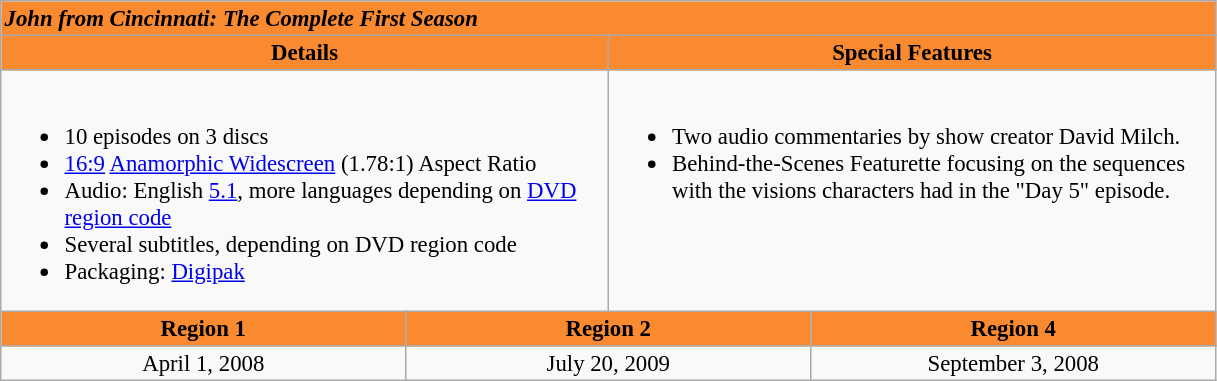<table border="2" cellpadding="2" cellspacing="0" style="margin: 0 1em 0 0; background: #f9f9f9; border: 1px #aaa solid; border-collapse: collapse; font-size: 95%;">
<tr style="background:#F98A2F">
<td colspan="7"><strong><em>John from Cincinnati: The Complete First Season</em></strong></td>
</tr>
<tr valign="top">
<td align="center" width="400" colspan="3" style="background: #F98A2F"><strong>Details</strong></td>
<td align="center" width="400" colspan="3" style="background: #F98A2F"><strong>Special Features</strong></td>
</tr>
<tr valign="top">
<td colspan="3" align="left" width="400"><br><ul><li>10 episodes on 3 discs</li><li><a href='#'>16:9</a> <a href='#'>Anamorphic Widescreen</a> (1.78:1) Aspect Ratio</li><li>Audio: English <a href='#'>5.1</a>, more languages depending on <a href='#'>DVD region code</a></li><li>Several subtitles, depending on DVD region code</li><li>Packaging: <a href='#'>Digipak</a></li></ul></td>
<td colspan="3" align="left" width="400"><br><ul><li>Two audio commentaries by show creator David Milch.</li><li>Behind-the-Scenes Featurette focusing on the sequences with the visions characters had in the "Day 5" episode.</li></ul></td>
</tr>
<tr>
<td align="center" colspan="2" style="background: #F98A2F;"><strong>Region 1</strong></td>
<td align="center" colspan="2" style="background: #F98A2F;"><strong>Region 2</strong></td>
<td align="center" colspan="2" style="background: #F98A2F;"><strong>Region 4</strong></td>
</tr>
<tr>
<td align="center" width="220" colspan="2">April 1, 2008</td>
<td align="center" width="220" colspan="2">July 20, 2009</td>
<td align="center" width="220" colspan="2">September 3, 2008</td>
</tr>
</table>
